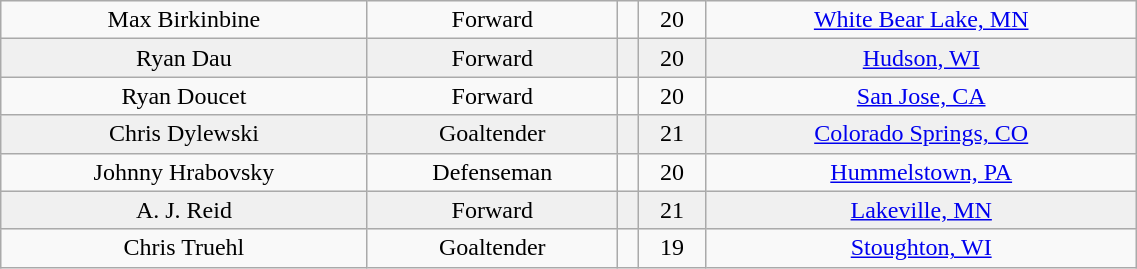<table class="wikitable" width="60%">
<tr align="center" bgcolor="">
<td>Max Birkinbine</td>
<td>Forward</td>
<td></td>
<td>20</td>
<td><a href='#'>White Bear Lake, MN</a></td>
</tr>
<tr align="center" bgcolor="f0f0f0">
<td>Ryan Dau</td>
<td>Forward</td>
<td></td>
<td>20</td>
<td><a href='#'>Hudson, WI</a></td>
</tr>
<tr align="center" bgcolor="">
<td>Ryan Doucet</td>
<td>Forward</td>
<td></td>
<td>20</td>
<td><a href='#'>San Jose, CA</a></td>
</tr>
<tr align="center" bgcolor="f0f0f0">
<td>Chris Dylewski</td>
<td>Goaltender</td>
<td></td>
<td>21</td>
<td><a href='#'>Colorado Springs, CO</a></td>
</tr>
<tr align="center" bgcolor="">
<td>Johnny Hrabovsky</td>
<td>Defenseman</td>
<td></td>
<td>20</td>
<td><a href='#'>Hummelstown, PA</a></td>
</tr>
<tr align="center" bgcolor="f0f0f0">
<td>A. J. Reid</td>
<td>Forward</td>
<td></td>
<td>21</td>
<td><a href='#'>Lakeville, MN</a></td>
</tr>
<tr align="center" bgcolor="">
<td>Chris Truehl</td>
<td>Goaltender</td>
<td></td>
<td>19</td>
<td><a href='#'>Stoughton, WI</a></td>
</tr>
</table>
